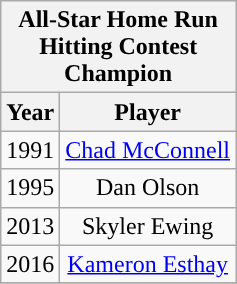<table class="wikitable" style="display: inline-table; margin-right: 20px; text-align:center">
<tr>
<th scope="col" colspan="2" style="width: 145px;">All-Star Home Run Hitting Contest Champion</th>
</tr>
<tr>
<th scope="col">Year</th>
<th scope="col">Player</th>
</tr>
<tr>
<td>1991</td>
<td><a href='#'>Chad McConnell</a></td>
</tr>
<tr>
<td>1995</td>
<td>Dan Olson</td>
</tr>
<tr>
<td>2013</td>
<td>Skyler Ewing</td>
</tr>
<tr>
<td>2016</td>
<td><a href='#'>Kameron Esthay</a></td>
</tr>
<tr>
</tr>
</table>
